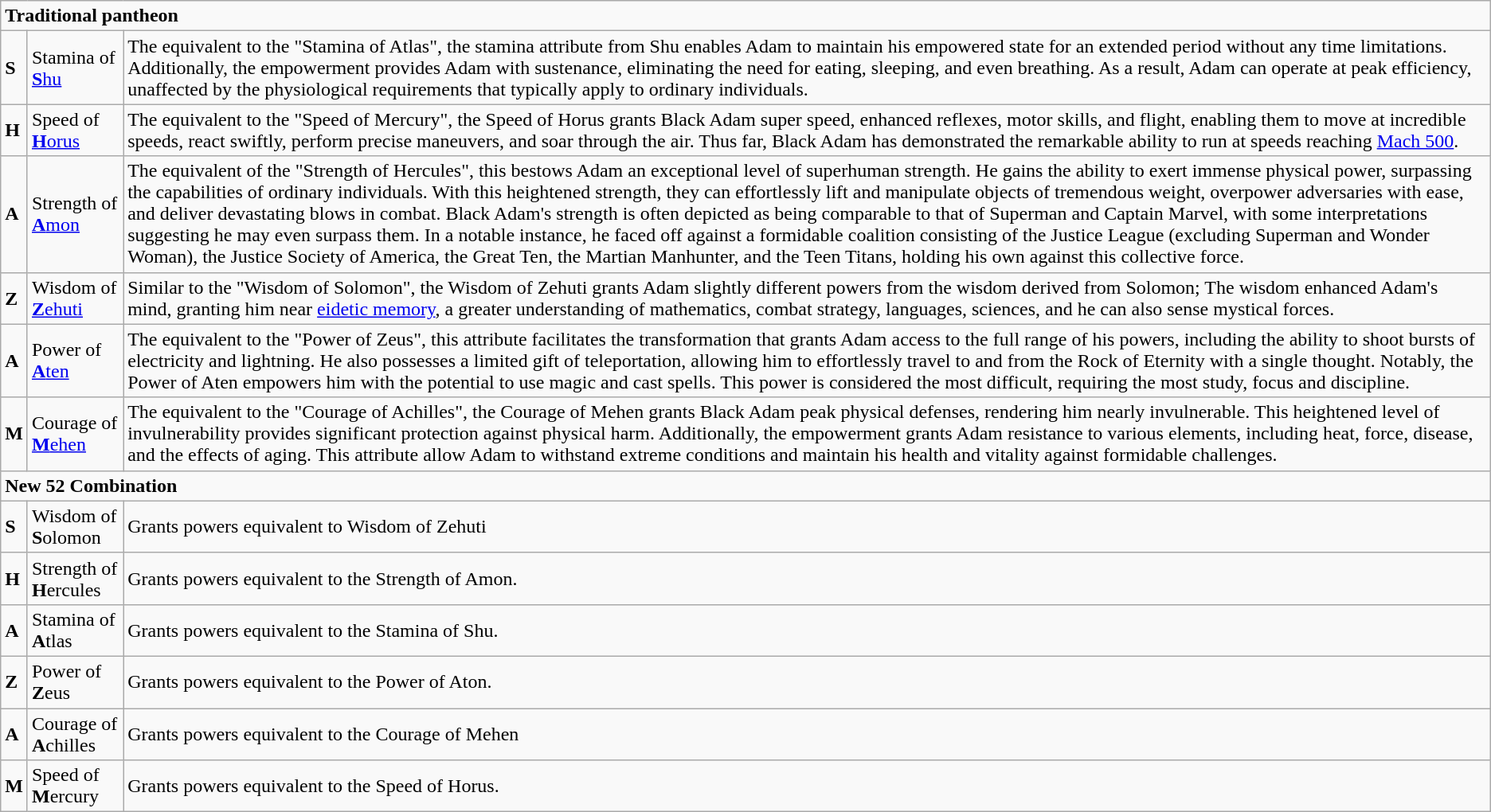<table class="wikitable">
<tr>
<td colspan="3"><strong>Traditional pantheon</strong></td>
</tr>
<tr>
<td><strong>S</strong></td>
<td>Stamina of <a href='#'><strong>S</strong>hu</a></td>
<td>The equivalent to the "Stamina of Atlas", the stamina attribute from Shu enables Adam to maintain his empowered state for an extended period without any time limitations. Additionally, the empowerment provides Adam with sustenance, eliminating the need for eating, sleeping, and even breathing. As a result, Adam can operate at peak efficiency, unaffected by the physiological requirements that typically apply to ordinary individuals.</td>
</tr>
<tr>
<td><strong>H</strong></td>
<td>Speed of <a href='#'><strong>H</strong>orus</a></td>
<td>The equivalent to the "Speed of Mercury", the Speed of Horus grants Black Adam super speed, enhanced reflexes, motor skills, and flight, enabling them to move at incredible speeds, react swiftly, perform precise maneuvers, and soar through the air. Thus far, Black Adam has demonstrated the remarkable ability to run at speeds reaching <a href='#'>Mach 500</a>.</td>
</tr>
<tr>
<td><strong>A</strong></td>
<td>Strength of <a href='#'><strong>A</strong>mon</a></td>
<td>The equivalent of the "Strength of Hercules", this bestows Adam an exceptional level of superhuman strength. He gains the ability to exert immense physical power, surpassing the capabilities of ordinary individuals. With this heightened strength, they can effortlessly lift and manipulate objects of tremendous weight, overpower adversaries with ease, and deliver devastating blows in combat. Black Adam's strength is often depicted as being comparable to that of Superman and Captain Marvel, with some interpretations suggesting he may even surpass them. In a notable instance, he faced off against a formidable coalition consisting of the Justice League (excluding Superman and Wonder Woman), the Justice Society of America, the Great Ten, the Martian Manhunter, and the Teen Titans, holding his own against this collective force.</td>
</tr>
<tr>
<td><strong>Z</strong></td>
<td>Wisdom of <a href='#'><strong>Z</strong>ehuti</a></td>
<td>Similar to the "Wisdom of Solomon", the Wisdom of Zehuti grants Adam slightly different powers from the wisdom derived from Solomon; The wisdom enhanced Adam's mind, granting him near <a href='#'>eidetic memory</a>, a greater understanding of mathematics, combat strategy, languages, sciences, and he can also sense mystical forces.</td>
</tr>
<tr>
<td><strong>A</strong></td>
<td>Power of <a href='#'><strong>A</strong>ten</a></td>
<td>The equivalent to the "Power of Zeus", this attribute facilitates the transformation that grants Adam access to the full range of his powers, including the ability to shoot bursts of electricity and lightning. He also possesses a limited gift of teleportation, allowing him to effortlessly travel to and from the Rock of Eternity with a single thought. Notably, the Power of Aten empowers him with the potential to use magic and cast spells. This power is considered the most difficult, requiring the most study, focus and discipline.</td>
</tr>
<tr>
<td><strong>M</strong></td>
<td>Courage of <a href='#'><strong>M</strong>ehen</a></td>
<td>The equivalent to the "Courage of Achilles", the Courage of Mehen grants Black Adam peak physical defenses, rendering him nearly invulnerable. This heightened level of invulnerability provides significant protection against physical harm. Additionally, the empowerment grants Adam resistance to various elements, including heat, force, disease, and the effects of aging. This attribute allow Adam to withstand extreme conditions and maintain his health and vitality against formidable challenges.</td>
</tr>
<tr>
<td colspan="3"><strong>New 52 Combination</strong></td>
</tr>
<tr>
<td><strong>S</strong></td>
<td>Wisdom of <strong>S</strong>olomon</td>
<td>Grants powers equivalent to Wisdom of Zehuti</td>
</tr>
<tr>
<td><strong>H</strong></td>
<td>Strength of <strong>H</strong>ercules</td>
<td>Grants powers equivalent to the Strength of Amon.</td>
</tr>
<tr>
<td><strong>A</strong></td>
<td>Stamina of <strong>A</strong>tlas</td>
<td>Grants powers equivalent to the Stamina of Shu.</td>
</tr>
<tr>
<td><strong>Z</strong></td>
<td>Power of <strong>Z</strong>eus</td>
<td>Grants powers equivalent to the Power of Aton.</td>
</tr>
<tr>
<td><strong>A</strong></td>
<td>Courage of <strong>A</strong>chilles</td>
<td>Grants powers equivalent to the Courage of Mehen</td>
</tr>
<tr>
<td><strong>M</strong></td>
<td>Speed of <strong>M</strong>ercury</td>
<td>Grants powers equivalent to the Speed of Horus.</td>
</tr>
</table>
